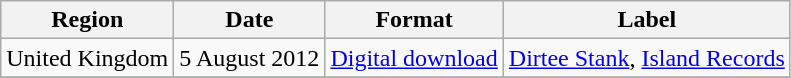<table class=wikitable>
<tr>
<th>Region</th>
<th>Date</th>
<th>Format</th>
<th>Label</th>
</tr>
<tr>
<td>United Kingdom</td>
<td>5 August 2012</td>
<td><a href='#'>Digital download</a></td>
<td><a href='#'>Dirtee Stank</a>, <a href='#'>Island Records</a></td>
</tr>
<tr>
</tr>
</table>
